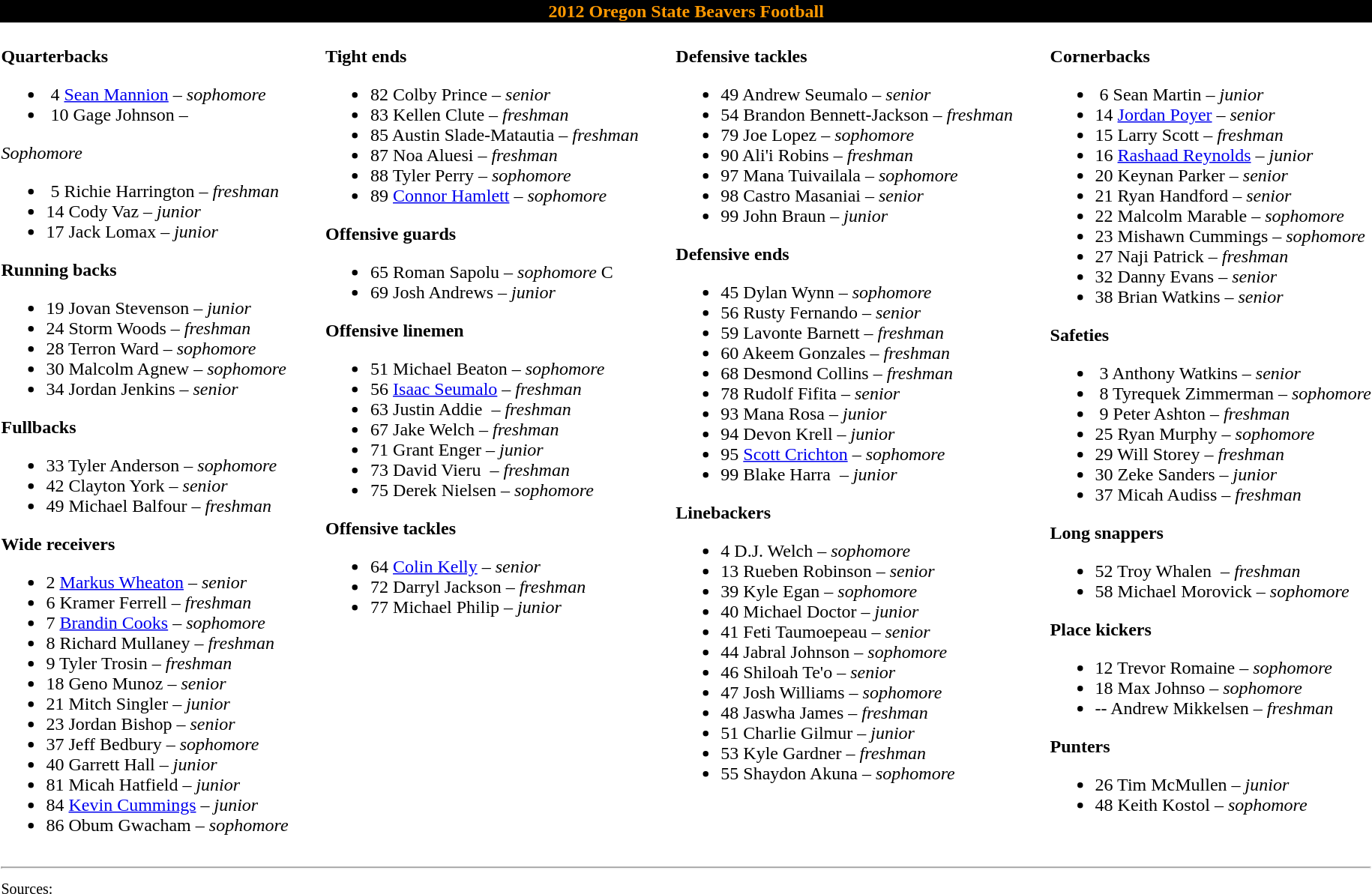<table class="toccolours" style="text-align: left;">
<tr>
<td colspan=11 style="color:#FF9900;background:#000000; text-align: center"><strong>2012 Oregon State Beavers Football</strong></td>
</tr>
<tr>
<td valign="top"><br><strong>Quarterbacks</strong><ul><li> 4  <a href='#'>Sean Mannion</a> – <em>sophomore</em></li><li> 10 Gage Johnson –</li></ul><em>Sophomore</em><ul><li> 5  Richie Harrington – <em> freshman</em></li><li>14  Cody Vaz – <em>junior</em></li><li>17  Jack Lomax – <em>junior</em></li></ul><strong>Running backs</strong><ul><li>19  Jovan Stevenson – <em>junior</em></li><li>24  Storm Woods – <em> freshman</em></li><li>28  Terron Ward – <em>sophomore</em></li><li>30  Malcolm Agnew – <em>sophomore</em></li><li>34  Jordan Jenkins – <em>senior</em></li></ul><strong>Fullbacks</strong><ul><li>33  Tyler Anderson – <em>sophomore</em></li><li>42  Clayton York – <em>senior</em></li><li>49  Michael Balfour – <em> freshman</em></li></ul><strong>Wide receivers</strong><ul><li>2  <a href='#'>Markus Wheaton</a> – <em>senior</em></li><li>6  Kramer Ferrell – <em> freshman</em></li><li>7  <a href='#'>Brandin Cooks</a> – <em>sophomore</em></li><li>8  Richard Mullaney – <em> freshman</em></li><li>9  Tyler Trosin – <em> freshman</em></li><li>18  Geno Munoz – <em>senior</em></li><li>21  Mitch Singler – <em>junior</em></li><li>23  Jordan Bishop – <em>senior</em></li><li>37  Jeff Bedbury – <em>sophomore</em></li><li>40  Garrett Hall – <em>junior</em></li><li>81  Micah Hatfield – <em>junior</em></li><li>84  <a href='#'>Kevin Cummings</a> – <em>junior</em></li><li>86  Obum Gwacham – <em>sophomore</em></li></ul></td>
<td width="25"></td>
<td valign="top"><br><strong>Tight ends</strong><ul><li>82  Colby Prince – <em>senior</em></li><li>83  Kellen Clute – <em> freshman</em></li><li>85  Austin Slade-Matautia – <em> freshman</em></li><li>87  Noa Aluesi – <em>freshman</em></li><li>88  Tyler Perry – <em>sophomore</em></li><li>89  <a href='#'>Connor Hamlett</a> – <em>sophomore</em></li></ul><strong>Offensive guards</strong><ul><li>65  Roman Sapolu – <em>sophomore</em>  C</li><li>69  Josh Andrews – <em>junior</em></li></ul><strong>Offensive linemen</strong><ul><li>51  Michael Beaton – <em>sophomore</em></li><li>56  <a href='#'>Isaac Seumalo</a> – <em>freshman</em></li><li>63  Justin Addie  – <em> freshman</em></li><li>67  Jake Welch – <em> freshman</em></li><li>71  Grant Enger – <em>junior</em></li><li>73  David Vieru  – <em> freshman</em></li><li>75  Derek Nielsen – <em>sophomore</em></li></ul><strong>Offensive tackles</strong><ul><li>64  <a href='#'>Colin Kelly</a> – <em>senior</em></li><li>72  Darryl Jackson – <em> freshman</em></li><li>77  Michael Philip – <em> junior</em></li></ul></td>
<td width="25"></td>
<td valign="top"><br><strong>Defensive tackles</strong><ul><li>49  Andrew Seumalo – <em>senior</em></li><li>54  Brandon Bennett-Jackson – <em> freshman</em></li><li>79  Joe Lopez – <em>sophomore</em></li><li>90  Ali'i Robins – <em> freshman</em></li><li>97 Mana Tuivailala – <em>sophomore</em></li><li>98 Castro Masaniai – <em>senior</em></li><li>99  John Braun – <em>junior</em></li></ul><strong>Defensive ends</strong><ul><li>45  Dylan Wynn – <em>sophomore</em></li><li>56  Rusty Fernando – <em>senior</em></li><li>59  Lavonte Barnett – <em> freshman</em></li><li>60  Akeem Gonzales – <em> freshman</em></li><li>68  Desmond Collins – <em> freshman</em></li><li>78  Rudolf Fifita – <em>senior</em></li><li>93  Mana Rosa – <em>junior</em></li><li>94  Devon Krell – <em>junior</em></li><li>95  <a href='#'>Scott Crichton</a> – <em>sophomore</em></li><li>99  Blake Harra  – <em> junior</em></li></ul><strong>Linebackers</strong><ul><li>4  D.J. Welch – <em>sophomore</em></li><li>13  Rueben Robinson – <em>senior</em></li><li>39  Kyle Egan – <em>sophomore</em></li><li>40  Michael Doctor – <em>junior</em></li><li>41  Feti Taumoepeau – <em>senior</em></li><li>44  Jabral Johnson – <em>sophomore</em></li><li>46  Shiloah Te'o – <em>senior</em></li><li>47  Josh Williams – <em>sophomore</em></li><li>48  Jaswha James – <em> freshman</em></li><li>51  Charlie Gilmur – <em>junior</em></li><li>53  Kyle Gardner – <em> freshman</em></li><li>55  Shaydon Akuna – <em>sophomore</em></li></ul></td>
<td width="25"></td>
<td valign="top"><br><strong>Cornerbacks</strong><ul><li> 6  Sean Martin – <em>junior</em></li><li>14  <a href='#'>Jordan Poyer</a> – <em>senior</em></li><li>15  Larry Scott – <em> freshman</em></li><li>16  <a href='#'>Rashaad Reynolds</a> – <em>junior</em></li><li>20  Keynan Parker – <em>senior</em></li><li>21  Ryan Handford – <em>senior</em></li><li>22  Malcolm Marable – <em>sophomore</em></li><li>23  Mishawn Cummings – <em> sophomore</em></li><li>27  Naji Patrick – <em> freshman</em></li><li>32  Danny Evans – <em>senior</em></li><li>38  Brian Watkins – <em>senior</em></li></ul><strong>Safeties</strong><ul><li> 3  Anthony Watkins – <em>senior</em></li><li> 8  Tyrequek Zimmerman – <em>sophomore</em></li><li> 9  Peter Ashton – <em> freshman</em></li><li>25 Ryan Murphy – <em>sophomore</em></li><li>29 Will Storey – <em> freshman</em></li><li>30 Zeke Sanders – <em>junior</em></li><li>37  Micah Audiss – <em> freshman</em></li></ul><strong>Long snappers</strong><ul><li>52  Troy Whalen  – <em> freshman</em></li><li>58  Michael Morovick – <em>sophomore</em></li></ul><strong>Place kickers</strong><ul><li>12  Trevor Romaine – <em>sophomore</em></li><li>18  Max Johnso – <em>sophomore</em></li><li>--  Andrew Mikkelsen – <em>freshman</em></li></ul><strong>Punters</strong><ul><li>26  Tim McMullen – <em> junior</em></li><li>48  Keith Kostol – <em>sophomore</em></li></ul></td>
</tr>
<tr>
<td colspan="7"><hr><small>Sources: </small></td>
</tr>
</table>
